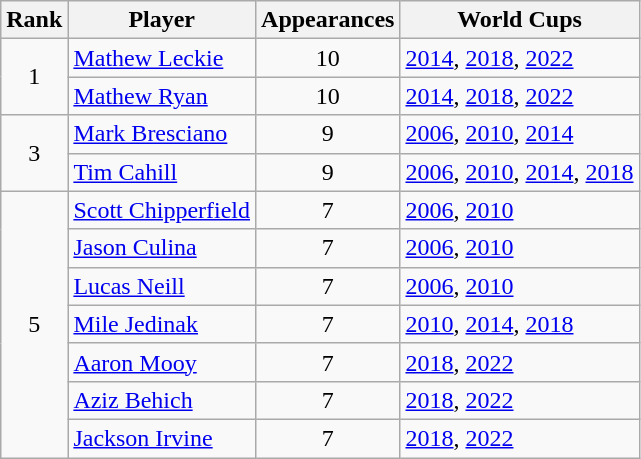<table class="wikitable">
<tr>
<th>Rank</th>
<th>Player</th>
<th>Appearances</th>
<th>World Cups</th>
</tr>
<tr>
<td rowspan=2 align=center>1</td>
<td><a href='#'>Mathew Leckie</a></td>
<td align="center">10</td>
<td><a href='#'>2014</a>, <a href='#'>2018</a>, <a href='#'>2022</a></td>
</tr>
<tr>
<td><a href='#'>Mathew Ryan</a></td>
<td align=center>10</td>
<td><a href='#'>2014</a>, <a href='#'>2018</a>, <a href='#'>2022</a></td>
</tr>
<tr>
<td rowspan=2 align=center>3</td>
<td><a href='#'>Mark Bresciano</a></td>
<td align=center>9</td>
<td><a href='#'>2006</a>, <a href='#'>2010</a>, <a href='#'>2014</a></td>
</tr>
<tr>
<td><a href='#'>Tim Cahill</a></td>
<td align=center>9</td>
<td><a href='#'>2006</a>, <a href='#'>2010</a>, <a href='#'>2014</a>, <a href='#'>2018</a></td>
</tr>
<tr>
<td rowspan=7 align=center>5</td>
<td><a href='#'>Scott Chipperfield</a></td>
<td align=center>7</td>
<td><a href='#'>2006</a>, <a href='#'>2010</a></td>
</tr>
<tr>
<td><a href='#'>Jason Culina</a></td>
<td align=center>7</td>
<td><a href='#'>2006</a>, <a href='#'>2010</a></td>
</tr>
<tr>
<td><a href='#'>Lucas Neill</a></td>
<td align=center>7</td>
<td><a href='#'>2006</a>, <a href='#'>2010</a></td>
</tr>
<tr>
<td><a href='#'>Mile Jedinak</a></td>
<td align=center>7</td>
<td><a href='#'>2010</a>, <a href='#'>2014</a>, <a href='#'>2018</a></td>
</tr>
<tr>
<td><a href='#'>Aaron Mooy</a></td>
<td align=center>7</td>
<td><a href='#'>2018</a>, <a href='#'>2022</a></td>
</tr>
<tr>
<td><a href='#'>Aziz Behich</a></td>
<td align=center>7</td>
<td><a href='#'>2018</a>, <a href='#'>2022</a></td>
</tr>
<tr>
<td><a href='#'>Jackson Irvine</a></td>
<td align=center>7</td>
<td><a href='#'>2018</a>, <a href='#'>2022</a></td>
</tr>
</table>
